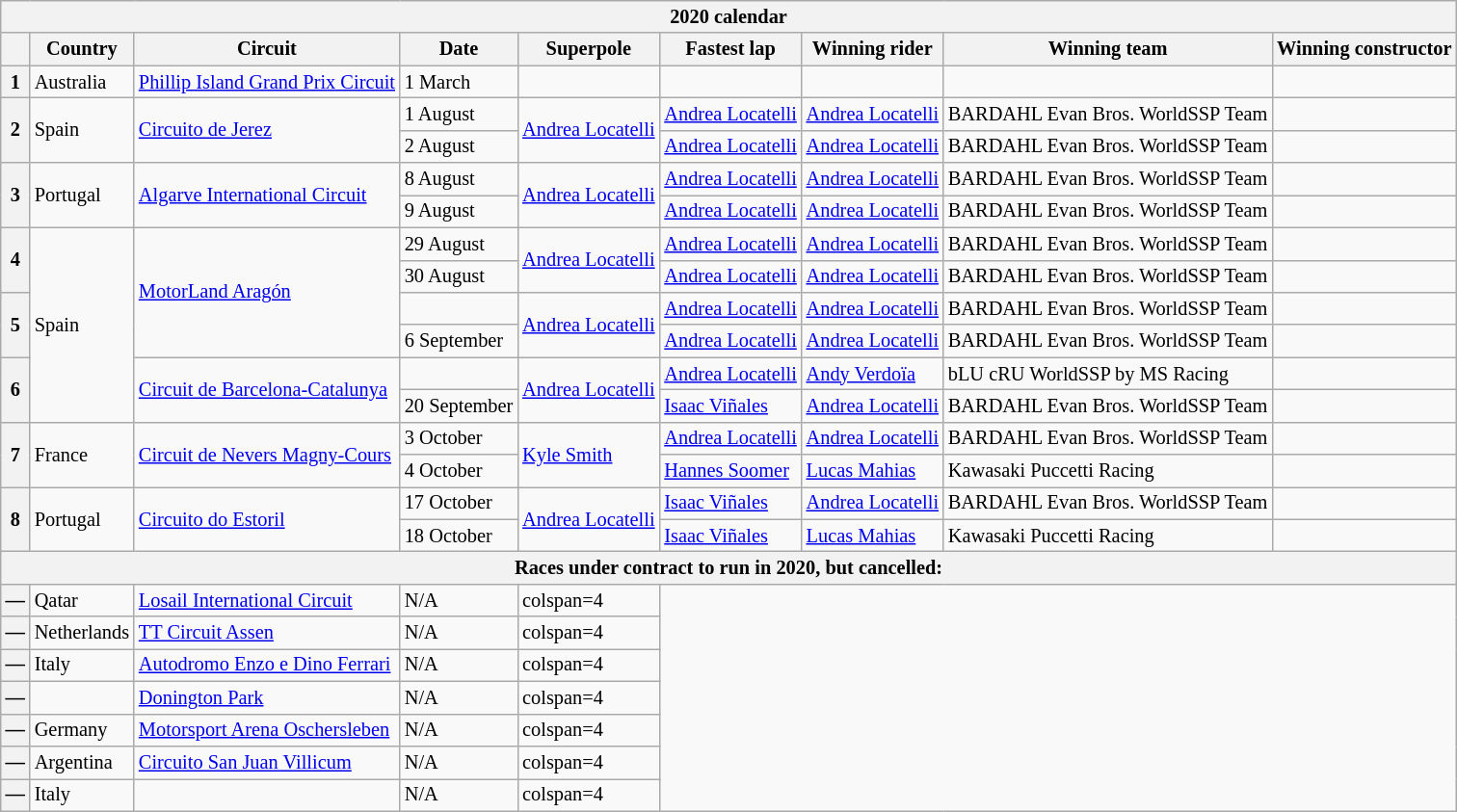<table class="wikitable" style="font-size: 85%;">
<tr>
<th colspan=9>2020 calendar</th>
</tr>
<tr>
<th></th>
<th>Country</th>
<th>Circuit</th>
<th>Date</th>
<th>Superpole</th>
<th>Fastest lap</th>
<th>Winning rider</th>
<th>Winning team</th>
<th>Winning constructor</th>
</tr>
<tr>
<th>1</th>
<td> Australia</td>
<td><a href='#'>Phillip Island Grand Prix Circuit</a></td>
<td>1 March</td>
<td></td>
<td></td>
<td></td>
<td></td>
<td></td>
</tr>
<tr>
<th rowspan=2>2</th>
<td rowspan=2> Spain</td>
<td rowspan=2><a href='#'>Circuito de Jerez</a></td>
<td>1 August</td>
<td rowspan=2> <a href='#'>Andrea Locatelli</a></td>
<td> <a href='#'>Andrea Locatelli</a></td>
<td> <a href='#'>Andrea Locatelli</a></td>
<td>BARDAHL Evan Bros. WorldSSP Team</td>
<td></td>
</tr>
<tr>
<td>2 August</td>
<td> <a href='#'>Andrea Locatelli</a></td>
<td> <a href='#'>Andrea Locatelli</a></td>
<td>BARDAHL Evan Bros. WorldSSP Team</td>
<td></td>
</tr>
<tr>
<th rowspan=2>3</th>
<td rowspan=2> Portugal</td>
<td rowspan=2><a href='#'>Algarve International Circuit</a></td>
<td>8 August</td>
<td rowspan=2> <a href='#'>Andrea Locatelli</a></td>
<td> <a href='#'>Andrea Locatelli</a></td>
<td> <a href='#'>Andrea Locatelli</a></td>
<td>BARDAHL Evan Bros. WorldSSP Team</td>
<td></td>
</tr>
<tr>
<td>9 August</td>
<td> <a href='#'>Andrea Locatelli</a></td>
<td> <a href='#'>Andrea Locatelli</a></td>
<td>BARDAHL Evan Bros. WorldSSP Team</td>
<td></td>
</tr>
<tr>
<th rowspan=2>4</th>
<td rowspan=6> Spain</td>
<td rowspan=4><a href='#'>MotorLand Aragón</a></td>
<td>29 August</td>
<td rowspan=2> <a href='#'>Andrea Locatelli</a></td>
<td> <a href='#'>Andrea Locatelli</a></td>
<td> <a href='#'>Andrea Locatelli</a></td>
<td>BARDAHL Evan Bros. WorldSSP Team</td>
<td></td>
</tr>
<tr>
<td>30 August</td>
<td> <a href='#'>Andrea Locatelli</a></td>
<td> <a href='#'>Andrea Locatelli</a></td>
<td>BARDAHL Evan Bros. WorldSSP Team</td>
<td></td>
</tr>
<tr>
<th rowspan=2>5</th>
<td></td>
<td rowspan=2> <a href='#'>Andrea Locatelli</a></td>
<td> <a href='#'>Andrea Locatelli</a></td>
<td> <a href='#'>Andrea Locatelli</a></td>
<td>BARDAHL Evan Bros. WorldSSP Team</td>
<td></td>
</tr>
<tr>
<td>6 September</td>
<td> <a href='#'>Andrea Locatelli</a></td>
<td> <a href='#'>Andrea Locatelli</a></td>
<td>BARDAHL Evan Bros. WorldSSP Team</td>
<td></td>
</tr>
<tr>
<th rowspan=2>6</th>
<td rowspan=2><a href='#'>Circuit de Barcelona-Catalunya</a></td>
<td></td>
<td rowspan=2> <a href='#'>Andrea Locatelli</a></td>
<td> <a href='#'>Andrea Locatelli</a></td>
<td> <a href='#'>Andy Verdoïa</a></td>
<td>bLU cRU WorldSSP by MS Racing</td>
<td></td>
</tr>
<tr>
<td>20 September</td>
<td> <a href='#'>Isaac Viñales</a></td>
<td> <a href='#'>Andrea Locatelli</a></td>
<td>BARDAHL Evan Bros. WorldSSP Team</td>
<td></td>
</tr>
<tr>
<th rowspan=2>7</th>
<td rowspan=2> France</td>
<td rowspan=2><a href='#'>Circuit de Nevers Magny-Cours</a></td>
<td>3 October</td>
<td rowspan=2> <a href='#'>Kyle Smith</a></td>
<td> <a href='#'>Andrea Locatelli</a></td>
<td> <a href='#'>Andrea Locatelli</a></td>
<td>BARDAHL Evan Bros. WorldSSP Team</td>
<td></td>
</tr>
<tr>
<td>4 October</td>
<td> <a href='#'>Hannes Soomer</a></td>
<td> <a href='#'>Lucas Mahias</a></td>
<td>Kawasaki Puccetti Racing</td>
<td></td>
</tr>
<tr>
<th rowspan=2>8</th>
<td rowspan=2> Portugal</td>
<td rowspan=2><a href='#'>Circuito do Estoril</a></td>
<td>17 October</td>
<td rowspan=2> <a href='#'>Andrea Locatelli</a></td>
<td> <a href='#'>Isaac Viñales</a></td>
<td> <a href='#'>Andrea Locatelli</a></td>
<td>BARDAHL Evan Bros. WorldSSP Team</td>
<td></td>
</tr>
<tr>
<td>18 October</td>
<td> <a href='#'>Isaac Viñales</a></td>
<td> <a href='#'>Lucas Mahias</a></td>
<td>Kawasaki Puccetti Racing</td>
<td></td>
</tr>
<tr>
<th colspan=9>Races under contract to run in 2020, but cancelled:</th>
</tr>
<tr>
<th>—</th>
<td> Qatar</td>
<td><a href='#'>Losail International Circuit</a></td>
<td>N/A</td>
<td>colspan=4 </td>
</tr>
<tr>
<th>—</th>
<td> Netherlands</td>
<td><a href='#'>TT Circuit Assen</a></td>
<td>N/A</td>
<td>colspan=4 </td>
</tr>
<tr>
<th>—</th>
<td> Italy</td>
<td><a href='#'>Autodromo Enzo e Dino Ferrari</a></td>
<td>N/A</td>
<td>colspan=4 </td>
</tr>
<tr>
<th>—</th>
<td></td>
<td><a href='#'>Donington Park</a></td>
<td>N/A</td>
<td>colspan=4 </td>
</tr>
<tr>
<th>—</th>
<td> Germany</td>
<td><a href='#'>Motorsport Arena Oschersleben</a></td>
<td>N/A</td>
<td>colspan=4 </td>
</tr>
<tr>
<th>—</th>
<td> Argentina</td>
<td><a href='#'>Circuito San Juan Villicum</a></td>
<td>N/A</td>
<td>colspan=4 </td>
</tr>
<tr>
<th>—</th>
<td> Italy</td>
<td></td>
<td>N/A</td>
<td>colspan=4 </td>
</tr>
</table>
